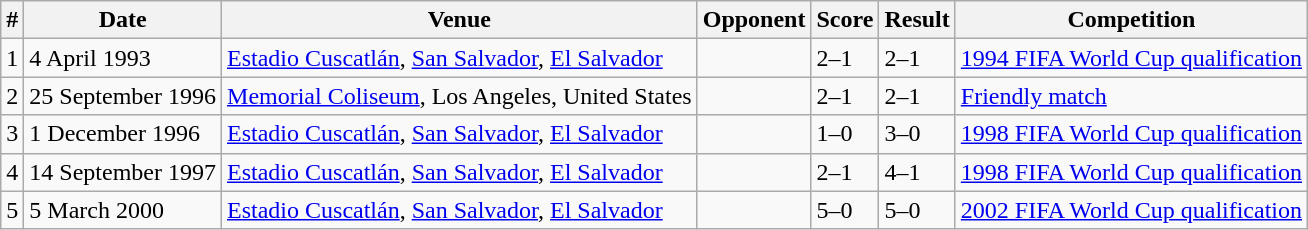<table class="wikitable">
<tr>
<th>#</th>
<th>Date</th>
<th>Venue</th>
<th>Opponent</th>
<th>Score</th>
<th>Result</th>
<th>Competition</th>
</tr>
<tr>
<td>1</td>
<td>4 April 1993</td>
<td><a href='#'>Estadio Cuscatlán</a>, <a href='#'>San Salvador</a>, <a href='#'>El Salvador</a></td>
<td></td>
<td>2–1</td>
<td>2–1</td>
<td><a href='#'>1994 FIFA World Cup qualification</a></td>
</tr>
<tr>
<td>2</td>
<td>25 September 1996</td>
<td><a href='#'>Memorial Coliseum</a>, Los Angeles, United States</td>
<td></td>
<td>2–1</td>
<td>2–1</td>
<td><a href='#'>Friendly match</a></td>
</tr>
<tr>
<td>3</td>
<td>1 December 1996</td>
<td><a href='#'>Estadio Cuscatlán</a>, <a href='#'>San Salvador</a>, <a href='#'>El Salvador</a></td>
<td></td>
<td>1–0</td>
<td>3–0</td>
<td><a href='#'>1998 FIFA World Cup qualification</a></td>
</tr>
<tr>
<td>4</td>
<td>14 September 1997</td>
<td><a href='#'>Estadio Cuscatlán</a>, <a href='#'>San Salvador</a>, <a href='#'>El Salvador</a></td>
<td></td>
<td>2–1</td>
<td>4–1</td>
<td><a href='#'>1998 FIFA World Cup qualification</a></td>
</tr>
<tr>
<td>5</td>
<td>5 March 2000</td>
<td><a href='#'>Estadio Cuscatlán</a>, <a href='#'>San Salvador</a>, <a href='#'>El Salvador</a></td>
<td></td>
<td>5–0</td>
<td>5–0</td>
<td><a href='#'>2002 FIFA World Cup qualification</a></td>
</tr>
</table>
